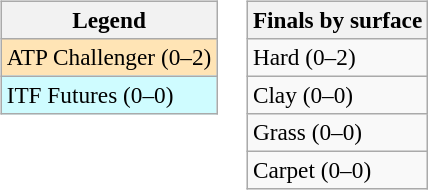<table>
<tr valign=top>
<td><br><table class=wikitable style=font-size:97%>
<tr>
<th>Legend</th>
</tr>
<tr bgcolor=moccasin>
<td>ATP Challenger (0–2)</td>
</tr>
<tr bgcolor=cffcff>
<td>ITF Futures (0–0)</td>
</tr>
</table>
</td>
<td><br><table class=wikitable style=font-size:97%>
<tr>
<th>Finals by surface</th>
</tr>
<tr>
<td>Hard (0–2)</td>
</tr>
<tr>
<td>Clay (0–0)</td>
</tr>
<tr>
<td>Grass (0–0)</td>
</tr>
<tr>
<td>Carpet (0–0)</td>
</tr>
</table>
</td>
</tr>
</table>
